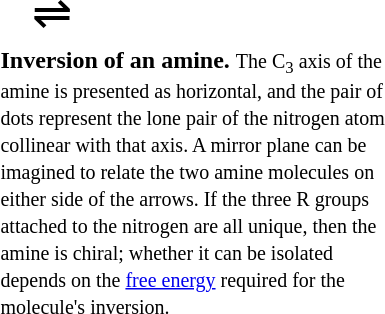<table align=right valign=center width="272px" style="margin-left:2em; margin-bottom:1ex">
<tr>
<td colspan=3 align=right></td>
</tr>
<tr>
<td></td>
<td style="font-size:200%"> ⇌ </td>
<td></td>
</tr>
<tr>
<td colspan=3><strong>Inversion of an amine.</strong> <small>The C<sub>3</sub> axis of the amine is presented as horizontal, and the pair of dots represent the lone pair of the nitrogen atom collinear with that axis. A mirror plane can be imagined to relate the two amine molecules on either side of the arrows. If the three R groups attached to the nitrogen are all unique, then the amine is chiral; whether it can be isolated depends on the <a href='#'>free energy</a> required for the molecule's inversion.</small></td>
</tr>
</table>
